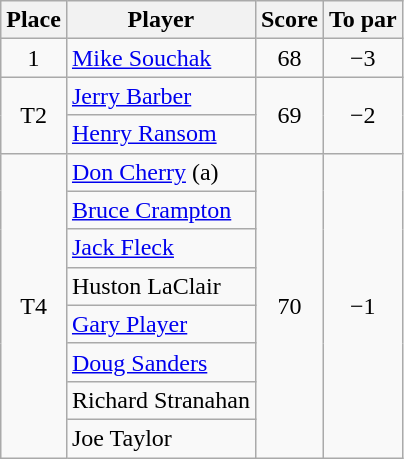<table class="wikitable">
<tr>
<th>Place</th>
<th>Player</th>
<th>Score</th>
<th>To par</th>
</tr>
<tr>
<td align=center>1</td>
<td> <a href='#'>Mike Souchak</a></td>
<td align=center>68</td>
<td align=center>−3</td>
</tr>
<tr>
<td rowspan="2" align=center>T2</td>
<td> <a href='#'>Jerry Barber</a></td>
<td rowspan="2" align=center>69</td>
<td rowspan="2" align=center>−2</td>
</tr>
<tr>
<td> <a href='#'>Henry Ransom</a></td>
</tr>
<tr>
<td rowspan="8" align=center>T4</td>
<td> <a href='#'>Don Cherry</a> (a)</td>
<td rowspan="8" align=center>70</td>
<td rowspan="8" align=center>−1</td>
</tr>
<tr>
<td> <a href='#'>Bruce Crampton</a></td>
</tr>
<tr>
<td> <a href='#'>Jack Fleck</a></td>
</tr>
<tr>
<td> Huston LaClair</td>
</tr>
<tr>
<td> <a href='#'>Gary Player</a></td>
</tr>
<tr>
<td> <a href='#'>Doug Sanders</a></td>
</tr>
<tr>
<td> Richard Stranahan</td>
</tr>
<tr>
<td> Joe Taylor</td>
</tr>
</table>
